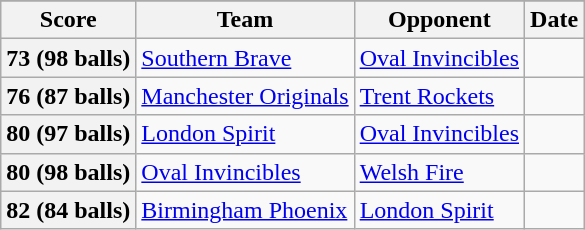<table class="wikitable">
<tr>
</tr>
<tr>
<th>Score</th>
<th>Team</th>
<th>Opponent</th>
<th>Date</th>
</tr>
<tr>
<th>73 (98 balls)</th>
<td><a href='#'>Southern Brave</a></td>
<td><a href='#'>Oval Invincibles</a></td>
<td></td>
</tr>
<tr>
<th>76 (87 balls)</th>
<td><a href='#'>Manchester Originals</a></td>
<td><a href='#'>Trent Rockets</a></td>
<td></td>
</tr>
<tr>
<th>80 (97 balls)</th>
<td><a href='#'>London Spirit</a></td>
<td><a href='#'>Oval Invincibles</a></td>
<td></td>
</tr>
<tr>
<th>80 (98 balls)</th>
<td><a href='#'>Oval Invincibles</a></td>
<td><a href='#'>Welsh Fire</a></td>
<td></td>
</tr>
<tr>
<th>82 (84 balls)</th>
<td><a href='#'>Birmingham Phoenix</a></td>
<td><a href='#'>London Spirit</a></td>
<td></td>
</tr>
</table>
